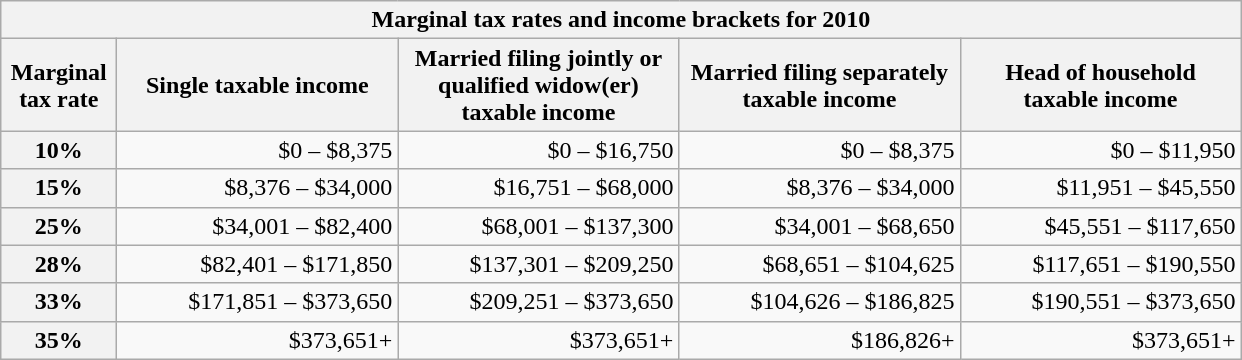<table class="wikitable collapsible collapsed" style="text-align:right" style="margin:0 0 1em 1em; font-size: 90%">
<tr>
<th colspan=5>Marginal tax rates and income brackets for 2010</th>
</tr>
<tr>
<th width=70>Marginal tax rate</th>
<th width=180>Single taxable income</th>
<th width=180>Married filing jointly or qualified widow(er) taxable income</th>
<th width=180>Married filing separately taxable income</th>
<th width=180>Head of household taxable income</th>
</tr>
<tr>
<th>10%</th>
<td>$0 – $8,375</td>
<td>$0 – $16,750</td>
<td>$0 – $8,375</td>
<td>$0 – $11,950</td>
</tr>
<tr>
<th>15%</th>
<td>$8,376 – $34,000</td>
<td>$16,751 – $68,000</td>
<td>$8,376 – $34,000</td>
<td>$11,951 – $45,550</td>
</tr>
<tr>
<th>25%</th>
<td>$34,001 – $82,400</td>
<td>$68,001 – $137,300</td>
<td>$34,001 – $68,650</td>
<td>$45,551 – $117,650</td>
</tr>
<tr>
<th>28%</th>
<td>$82,401 – $171,850</td>
<td>$137,301 – $209,250</td>
<td>$68,651 – $104,625</td>
<td>$117,651 – $190,550</td>
</tr>
<tr>
<th>33%</th>
<td>$171,851 – $373,650</td>
<td>$209,251 – $373,650</td>
<td>$104,626 – $186,825</td>
<td>$190,551 – $373,650</td>
</tr>
<tr>
<th>35%</th>
<td>$373,651+</td>
<td>$373,651+</td>
<td>$186,826+</td>
<td>$373,651+</td>
</tr>
</table>
